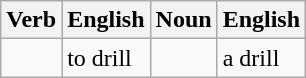<table class="wikitable">
<tr>
<th>Verb</th>
<th>English</th>
<th>Noun</th>
<th>English</th>
</tr>
<tr>
<td></td>
<td>to drill</td>
<td></td>
<td>a drill</td>
</tr>
</table>
